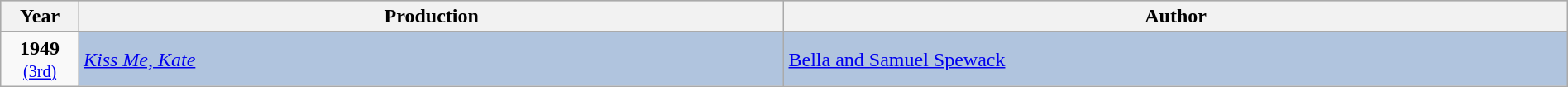<table class="wikitable" style="width:100%;">
<tr style="background:#bebebe;">
<th style="width:5%;">Year</th>
<th style="width:45%;">Production</th>
<th style="width:50%;">Author</th>
</tr>
<tr>
<td rowspan="2" align="center"><strong>1949</strong><br><small><a href='#'>(3rd)</a></small></td>
</tr>
<tr style="background:#B0C4DE">
<td><em><a href='#'>Kiss Me, Kate</a></em></td>
<td><a href='#'>Bella and Samuel Spewack</a></td>
</tr>
</table>
